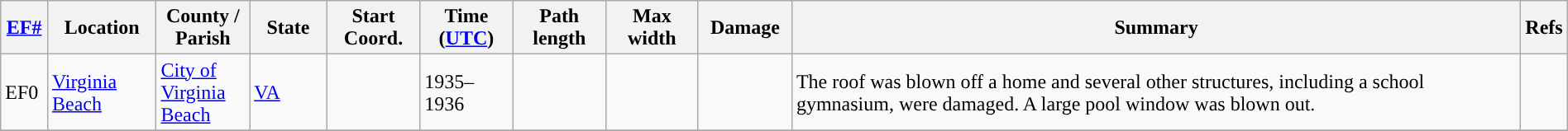<table class="wikitable sortable" style="width:100%;">
<tr>
<th scope="col" width="3%" align="center"><a href='#'>EF#</a></th>
<th scope="col" width="7%" align="center" class="unsortable">Location</th>
<th scope="col" width="6%" align="center" class="unsortable">County / Parish</th>
<th scope="col" width="5%" align="center">State</th>
<th scope="col" width="6%" align="center">Start Coord.</th>
<th scope="col" width="6%" align="center">Time (<a href='#'>UTC</a>)</th>
<th scope="col" width="6%" align="center">Path length</th>
<th scope="col" width="6%" align="center">Max width</th>
<th scope="col" width="6%" align="center">Damage</th>
<th scope="col" width="48%" class="unsortable" align="center">Summary</th>
<th scope="col" width="48%" class="unsortable" align="center">Refs</th>
</tr>
<tr>
<td>EF0</td>
<td><a href='#'>Virginia Beach</a></td>
<td><a href='#'>City of Virginia Beach</a></td>
<td><a href='#'>VA</a></td>
<td></td>
<td>1935–1936</td>
<td></td>
<td></td>
<td></td>
<td>The roof was blown off a home and several other structures, including a school gymnasium, were damaged. A large pool window was blown out.</td>
<td></td>
</tr>
<tr>
</tr>
</table>
